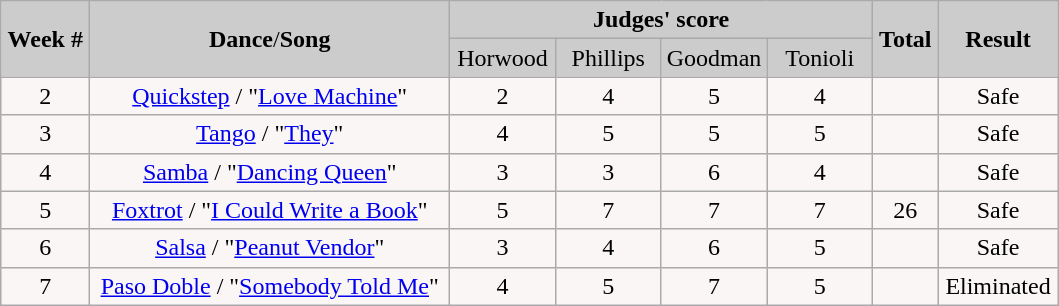<table class="wikitable" style="margin:left;">
<tr style="text-align:Center; background:#ccc;">
<td rowspan="2"><strong>Week #</strong></td>
<td rowspan="2"><strong>Dance</strong>/<strong>Song</strong></td>
<td colspan="4"><strong>Judges' score</strong></td>
<td rowspan="2"><strong>Total</strong></td>
<td rowspan="2"><strong>Result</strong></td>
</tr>
<tr style="text-align:center; background:#ccc;">
<td style="width:10%; ">Horwood</td>
<td style="width:10%; ">Phillips</td>
<td style="width:10%; ">Goodman</td>
<td style="width:10%; ">Tonioli</td>
</tr>
<tr style="text-align:center; background:#faf6f6;">
<td>2</td>
<td><a href='#'>Quickstep</a> / "<a href='#'>Love Machine</a>"</td>
<td>2</td>
<td>4</td>
<td>5</td>
<td>4</td>
<td></td>
<td>Safe</td>
</tr>
<tr>
<td style="text-align:center; background:#faf6f6;">3</td>
<td style="text-align:center; background:#faf6f6;"><a href='#'>Tango</a> / "<a href='#'>They</a>"</td>
<td style="text-align:center; background:#faf6f6;">4</td>
<td style="text-align:center; background:#faf6f6;">5</td>
<td style="text-align:center; background:#faf6f6;">5</td>
<td style="text-align:center; background:#faf6f6;">5</td>
<td style="text-align:center; background:#faf6f6;"></td>
<td style="text-align:center; background:#faf6f6;">Safe</td>
</tr>
<tr style="text-align:center; background:#faf6f6;">
<td>4</td>
<td><a href='#'>Samba</a> / "<a href='#'>Dancing Queen</a>"</td>
<td>3</td>
<td>3</td>
<td>6</td>
<td>4</td>
<td></td>
<td>Safe</td>
</tr>
<tr style="text-align:center; background:#faf6f6;">
<td>5</td>
<td><a href='#'>Foxtrot</a> / "<a href='#'>I Could Write a Book</a>"</td>
<td>5</td>
<td>7</td>
<td>7</td>
<td>7</td>
<td>26</td>
<td>Safe</td>
</tr>
<tr style="text-align:center; background:#faf6f6;">
<td>6</td>
<td><a href='#'>Salsa</a> / "<a href='#'>Peanut Vendor</a>"</td>
<td>3</td>
<td>4</td>
<td>6</td>
<td>5</td>
<td></td>
<td>Safe</td>
</tr>
<tr style="text-align:center; background:#faf6f6;">
<td>7</td>
<td><a href='#'>Paso Doble</a> / "<a href='#'>Somebody Told Me</a>"</td>
<td>4</td>
<td>5</td>
<td>7</td>
<td>5</td>
<td></td>
<td>Eliminated</td>
</tr>
</table>
